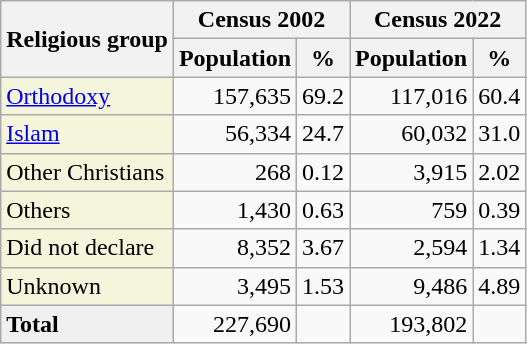<table class="wikitable">
<tr>
<th rowspan="2">Religious group</th>
<th colspan="2">Census 2002</th>
<th colspan="2">Census 2022</th>
</tr>
<tr>
<th>Population</th>
<th>%</th>
<th>Population</th>
<th>%</th>
</tr>
<tr>
<td style="background:#F5F5DC;"><a href='#'>Orthodoxy</a></td>
<td align="right">157,635</td>
<td>69.2</td>
<td align="right">117,016</td>
<td>60.4</td>
</tr>
<tr>
<td style="background:#F5F5DC;"><a href='#'>Islam</a></td>
<td align="right">56,334</td>
<td>24.7</td>
<td align="right">60,032</td>
<td>31.0</td>
</tr>
<tr>
<td style="background:#F5F5DC;">Other Christians</td>
<td align="right">268</td>
<td>0.12</td>
<td align="right">3,915</td>
<td>2.02</td>
</tr>
<tr>
<td style="background:#F5F5DC;">Others</td>
<td align="right">1,430</td>
<td>0.63</td>
<td align="right">759</td>
<td>0.39</td>
</tr>
<tr>
<td style="background:#F5F5DC;">Did not declare</td>
<td align="right">8,352</td>
<td>3.67</td>
<td align="right">2,594</td>
<td>1.34</td>
</tr>
<tr>
<td style="background:#F5F5DC;">Unknown</td>
<td align="right">3,495</td>
<td>1.53</td>
<td align="right">9,486</td>
<td>4.89</td>
</tr>
<tr>
<td style="background:#F0F0F0;"><strong>Total</strong></td>
<td align="right">227,690</td>
<td></td>
<td align="right">193,802</td>
<td></td>
</tr>
</table>
